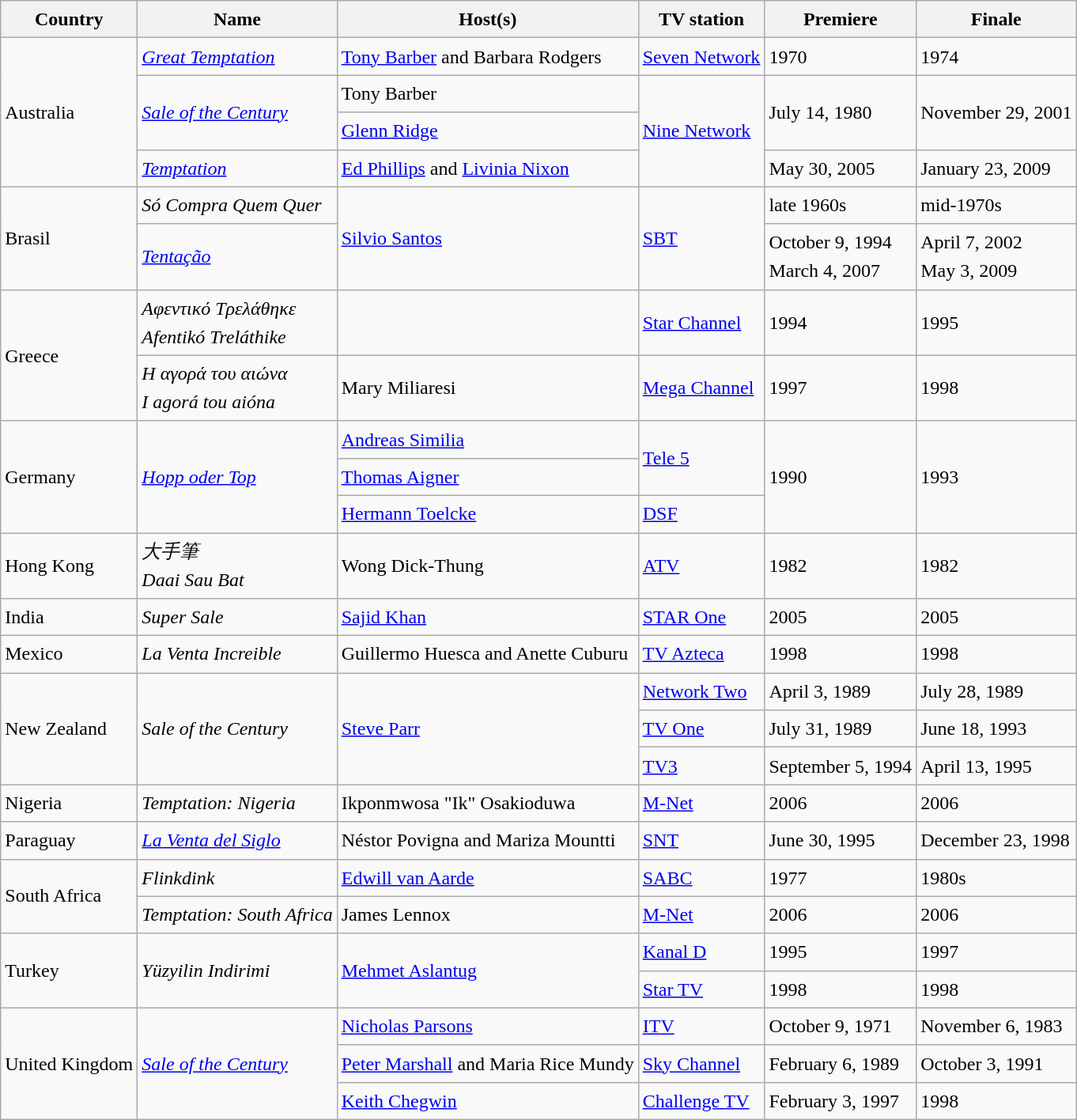<table class="wikitable sortable" style="line-height:1.5em;">
<tr>
<th>Country</th>
<th>Name</th>
<th>Host(s)</th>
<th>TV station</th>
<th>Premiere</th>
<th>Finale</th>
</tr>
<tr>
<td rowspan="4">Australia</td>
<td><em><a href='#'>Great Temptation</a></em></td>
<td><a href='#'>Tony Barber</a> and Barbara Rodgers</td>
<td><a href='#'>Seven Network</a></td>
<td>1970</td>
<td>1974</td>
</tr>
<tr>
<td rowspan="2"><em><a href='#'>Sale of the Century</a></em></td>
<td>Tony Barber</td>
<td rowspan="3"><a href='#'>Nine Network</a></td>
<td rowspan="2">July 14, 1980</td>
<td rowspan="2">November 29, 2001</td>
</tr>
<tr>
<td><a href='#'>Glenn Ridge</a></td>
</tr>
<tr>
<td><em><a href='#'>Temptation</a></em></td>
<td><a href='#'>Ed Phillips</a> and <a href='#'>Livinia Nixon</a></td>
<td>May 30, 2005</td>
<td>January 23, 2009</td>
</tr>
<tr>
<td rowspan="2">Brasil</td>
<td><em>Só Compra Quem Quer</em></td>
<td rowspan="2"><a href='#'>Silvio Santos</a></td>
<td rowspan="2"><a href='#'>SBT</a></td>
<td>late 1960s</td>
<td>mid-1970s</td>
</tr>
<tr>
<td><em><a href='#'>Tentação</a></em></td>
<td>October 9, 1994<br>March 4, 2007</td>
<td>April 7, 2002<br>May 3, 2009</td>
</tr>
<tr>
<td rowspan="2">Greece</td>
<td><em>Aφεvτικό Tρελάθηκε</em><br><em>Afentikó Treláthike</em></td>
<td></td>
<td><a href='#'>Star Channel</a></td>
<td>1994</td>
<td>1995</td>
</tr>
<tr>
<td><em>Η αγоρά τоυ αιώvα</em><br><em>I agorá tou aióna</em></td>
<td>Mary Miliaresi</td>
<td><a href='#'>Mega Channel</a></td>
<td>1997</td>
<td>1998</td>
</tr>
<tr>
<td rowspan="3">Germany</td>
<td rowspan="3"><em><a href='#'>Hopp oder Top</a></em></td>
<td><a href='#'>Andreas Similia</a></td>
<td rowspan="2"><a href='#'>Tele 5</a></td>
<td rowspan="3">1990</td>
<td rowspan="3">1993</td>
</tr>
<tr>
<td><a href='#'>Thomas Aigner</a></td>
</tr>
<tr>
<td><a href='#'>Hermann Toelcke</a></td>
<td><a href='#'>DSF</a></td>
</tr>
<tr>
<td>Hong Kong</td>
<td><em>大手筆</em><br><em>Daai Sau Bat</em></td>
<td>Wong Dick-Thung</td>
<td><a href='#'>ATV</a></td>
<td>1982</td>
<td>1982</td>
</tr>
<tr>
<td>India</td>
<td><em>Super Sale</em></td>
<td><a href='#'>Sajid Khan</a></td>
<td><a href='#'>STAR One</a></td>
<td>2005</td>
<td>2005</td>
</tr>
<tr>
<td>Mexico</td>
<td><em>La Venta Increible</em></td>
<td>Guillermo Huesca and Anette Cuburu</td>
<td><a href='#'>TV Azteca</a></td>
<td>1998</td>
<td>1998</td>
</tr>
<tr>
<td rowspan="3">New Zealand</td>
<td rowspan="3"><em>Sale of the Century</em></td>
<td rowspan="3"><a href='#'>Steve Parr</a></td>
<td><a href='#'>Network Two</a></td>
<td>April 3, 1989</td>
<td>July 28, 1989</td>
</tr>
<tr>
<td><a href='#'>TV One</a></td>
<td>July 31, 1989</td>
<td>June 18, 1993</td>
</tr>
<tr>
<td><a href='#'>TV3</a></td>
<td>September 5, 1994</td>
<td>April 13, 1995</td>
</tr>
<tr>
<td>Nigeria</td>
<td><em>Temptation: Nigeria</em></td>
<td>Ikponmwosa "Ik" Osakioduwa</td>
<td><a href='#'>M-Net</a></td>
<td>2006</td>
<td>2006</td>
</tr>
<tr>
<td>Paraguay</td>
<td><em><a href='#'>La Venta del Siglo</a></em></td>
<td>Néstor Povigna and Mariza Mountti</td>
<td><a href='#'>SNT</a></td>
<td>June 30, 1995</td>
<td>December 23, 1998</td>
</tr>
<tr>
<td rowspan="2">South Africa</td>
<td><em>Flinkdink</em></td>
<td><a href='#'>Edwill van Aarde</a></td>
<td><a href='#'>SABC</a></td>
<td>1977</td>
<td>1980s</td>
</tr>
<tr>
<td><em>Temptation: South Africa</em></td>
<td>James Lennox</td>
<td><a href='#'>M-Net</a></td>
<td>2006</td>
<td>2006</td>
</tr>
<tr>
<td rowspan="2">Turkey</td>
<td rowspan="2"><em>Yüzyilin Indirimi</em></td>
<td rowspan="2"><a href='#'>Mehmet Aslantug</a></td>
<td><a href='#'>Kanal D</a></td>
<td>1995</td>
<td>1997</td>
</tr>
<tr>
<td><a href='#'>Star TV</a></td>
<td>1998</td>
<td>1998</td>
</tr>
<tr>
<td rowspan="3">United Kingdom</td>
<td rowspan="3"><em><a href='#'>Sale of the Century</a></em></td>
<td><a href='#'>Nicholas Parsons</a></td>
<td><a href='#'>ITV</a></td>
<td>October 9, 1971</td>
<td>November 6, 1983</td>
</tr>
<tr>
<td><a href='#'>Peter Marshall</a> and Maria Rice Mundy</td>
<td><a href='#'>Sky Channel</a></td>
<td>February 6, 1989</td>
<td>October 3, 1991</td>
</tr>
<tr>
<td><a href='#'>Keith Chegwin</a></td>
<td><a href='#'>Challenge TV</a></td>
<td>February 3, 1997</td>
<td>1998</td>
</tr>
</table>
